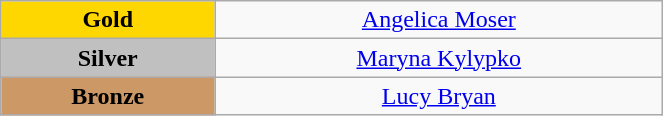<table class="wikitable" style="text-align:center; " width="35%">
<tr>
<td bgcolor="gold"><strong>Gold</strong></td>
<td><a href='#'>Angelica Moser</a><br>  <small><em></em></small></td>
</tr>
<tr>
<td bgcolor="silver"><strong>Silver</strong></td>
<td><a href='#'>Maryna Kylypko</a><br>  <small><em></em></small></td>
</tr>
<tr>
<td bgcolor="CC9966"><strong>Bronze</strong></td>
<td><a href='#'>Lucy Bryan</a><br>  <small><em></em></small></td>
</tr>
</table>
